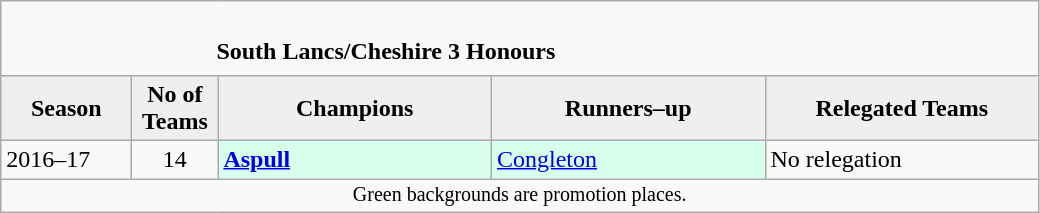<table class="wikitable" style="text-align: left;">
<tr>
<td colspan="11" cellpadding="0" cellspacing="0"><br><table border="0" style="width:100%;" cellpadding="0" cellspacing="0">
<tr>
<td style="width:20%; border:0;"></td>
<td style="border:0;"><strong>South Lancs/Cheshire 3 Honours</strong></td>
<td style="width:20%; border:0;"></td>
</tr>
</table>
</td>
</tr>
<tr>
<th style="background:#efefef; width:80px;">Season</th>
<th style="background:#efefef; width:50px;">No of Teams</th>
<th style="background:#efefef; width:175px;">Champions</th>
<th style="background:#efefef; width:175px;">Runners–up</th>
<th style="background:#efefef; width:175px;">Relegated Teams</th>
</tr>
<tr align=left>
<td>2016–17</td>
<td style="text-align: center;">14</td>
<td style="background:#d8ffeb;"><strong><a href='#'>Aspull</a></strong></td>
<td style="background:#d8ffeb;"><a href='#'>Congleton</a></td>
<td>No relegation</td>
</tr>
<tr>
<td colspan="15"  style="border:0; font-size:smaller; text-align:center;">Green backgrounds are promotion places.</td>
</tr>
</table>
